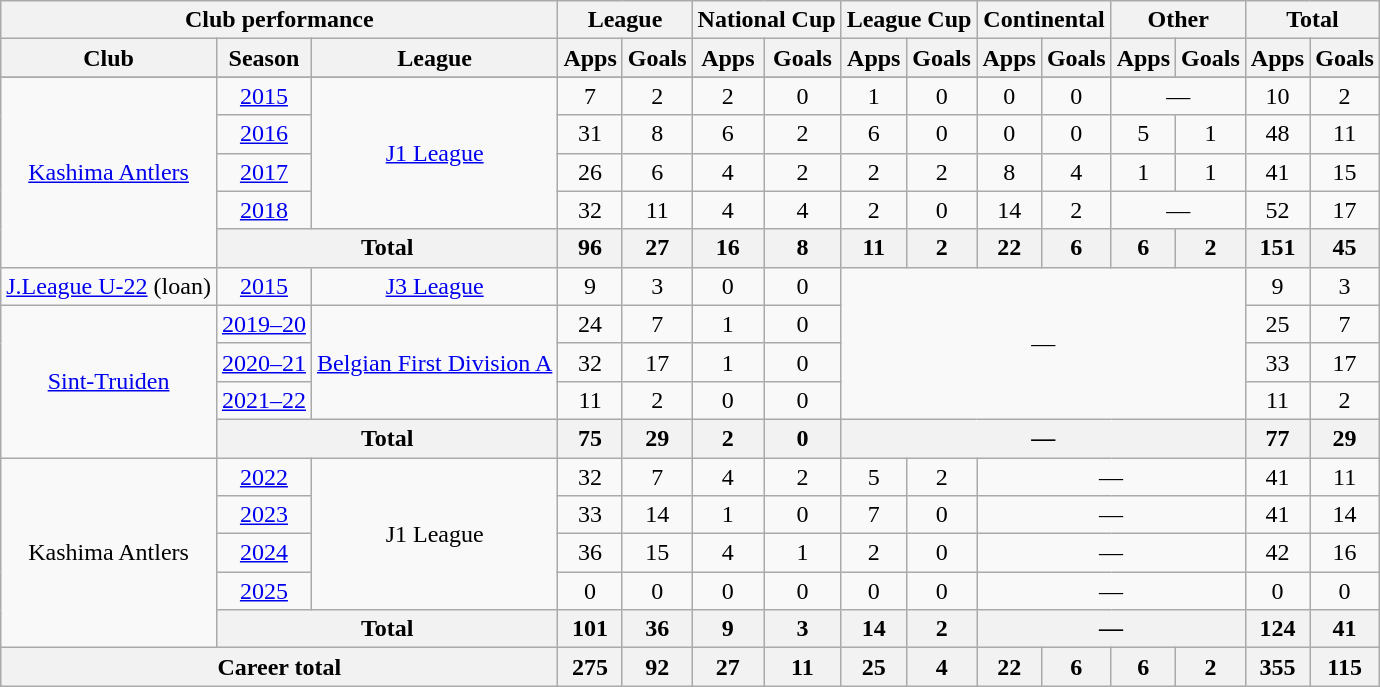<table class="wikitable" style="text-align:center">
<tr>
<th colspan=3>Club performance</th>
<th colspan=2>League</th>
<th colspan=2>National Cup</th>
<th colspan=2>League Cup</th>
<th colspan=2>Continental</th>
<th colspan=2>Other</th>
<th colspan=2>Total</th>
</tr>
<tr>
<th>Club</th>
<th>Season</th>
<th>League</th>
<th>Apps</th>
<th>Goals</th>
<th>Apps</th>
<th>Goals</th>
<th>Apps</th>
<th>Goals</th>
<th>Apps</th>
<th>Goals</th>
<th>Apps</th>
<th>Goals</th>
<th>Apps</th>
<th>Goals</th>
</tr>
<tr>
</tr>
<tr>
<td rowspan="5"><a href='#'>Kashima Antlers</a></td>
<td><a href='#'>2015</a></td>
<td rowspan="4"><a href='#'>J1 League</a></td>
<td>7</td>
<td>2</td>
<td>2</td>
<td>0</td>
<td>1</td>
<td>0</td>
<td>0</td>
<td>0</td>
<td colspan="2">—</td>
<td>10</td>
<td>2</td>
</tr>
<tr>
<td><a href='#'>2016</a></td>
<td>31</td>
<td>8</td>
<td>6</td>
<td>2</td>
<td>6</td>
<td>0</td>
<td>0</td>
<td>0</td>
<td>5</td>
<td>1</td>
<td>48</td>
<td>11</td>
</tr>
<tr>
<td><a href='#'>2017</a></td>
<td>26</td>
<td>6</td>
<td>4</td>
<td>2</td>
<td>2</td>
<td>2</td>
<td>8</td>
<td>4</td>
<td>1</td>
<td>1</td>
<td>41</td>
<td>15</td>
</tr>
<tr>
<td><a href='#'>2018</a></td>
<td>32</td>
<td>11</td>
<td>4</td>
<td>4</td>
<td>2</td>
<td>0</td>
<td>14</td>
<td>2</td>
<td colspan="2">—</td>
<td>52</td>
<td>17</td>
</tr>
<tr>
<th colspan=2>Total</th>
<th>96</th>
<th>27</th>
<th>16</th>
<th>8</th>
<th>11</th>
<th>2</th>
<th>22</th>
<th>6</th>
<th>6</th>
<th>2</th>
<th>151</th>
<th>45</th>
</tr>
<tr>
<td><a href='#'>J.League U-22</a> (loan)</td>
<td><a href='#'>2015</a></td>
<td><a href='#'>J3 League</a></td>
<td>9</td>
<td>3</td>
<td>0</td>
<td>0</td>
<td rowspan="4" colspan="6">—</td>
<td>9</td>
<td>3</td>
</tr>
<tr>
<td rowspan="4"><a href='#'>Sint-Truiden</a></td>
<td><a href='#'>2019–20</a></td>
<td rowspan="3"><a href='#'>Belgian First Division A</a></td>
<td>24</td>
<td>7</td>
<td>1</td>
<td>0</td>
<td>25</td>
<td>7</td>
</tr>
<tr>
<td><a href='#'>2020–21</a></td>
<td>32</td>
<td>17</td>
<td>1</td>
<td>0</td>
<td>33</td>
<td>17</td>
</tr>
<tr>
<td><a href='#'>2021–22</a></td>
<td>11</td>
<td>2</td>
<td>0</td>
<td>0</td>
<td>11</td>
<td>2</td>
</tr>
<tr>
<th colspan=2>Total</th>
<th>75</th>
<th>29</th>
<th>2</th>
<th>0</th>
<th colspan="6">—</th>
<th>77</th>
<th>29</th>
</tr>
<tr>
<td rowspan="5">Kashima Antlers</td>
<td><a href='#'>2022</a></td>
<td rowspan="4">J1 League</td>
<td>32</td>
<td>7</td>
<td>4</td>
<td>2</td>
<td>5</td>
<td>2</td>
<td colspan="4">—</td>
<td>41</td>
<td>11</td>
</tr>
<tr>
<td><a href='#'>2023</a></td>
<td>33</td>
<td>14</td>
<td>1</td>
<td>0</td>
<td>7</td>
<td>0</td>
<td colspan="4">—</td>
<td>41</td>
<td>14</td>
</tr>
<tr>
<td><a href='#'>2024</a></td>
<td>36</td>
<td>15</td>
<td>4</td>
<td>1</td>
<td>2</td>
<td>0</td>
<td colspan="4">—</td>
<td>42</td>
<td>16</td>
</tr>
<tr>
<td><a href='#'>2025</a></td>
<td>0</td>
<td>0</td>
<td>0</td>
<td>0</td>
<td>0</td>
<td>0</td>
<td colspan="4">—</td>
<td>0</td>
<td>0</td>
</tr>
<tr>
<th colspan=2>Total</th>
<th>101</th>
<th>36</th>
<th>9</th>
<th>3</th>
<th>14</th>
<th>2</th>
<th colspan="4">—</th>
<th>124</th>
<th>41</th>
</tr>
<tr>
<th colspan="3">Career total</th>
<th>275</th>
<th>92</th>
<th>27</th>
<th>11</th>
<th>25</th>
<th>4</th>
<th>22</th>
<th>6</th>
<th>6</th>
<th>2</th>
<th>355</th>
<th>115</th>
</tr>
</table>
